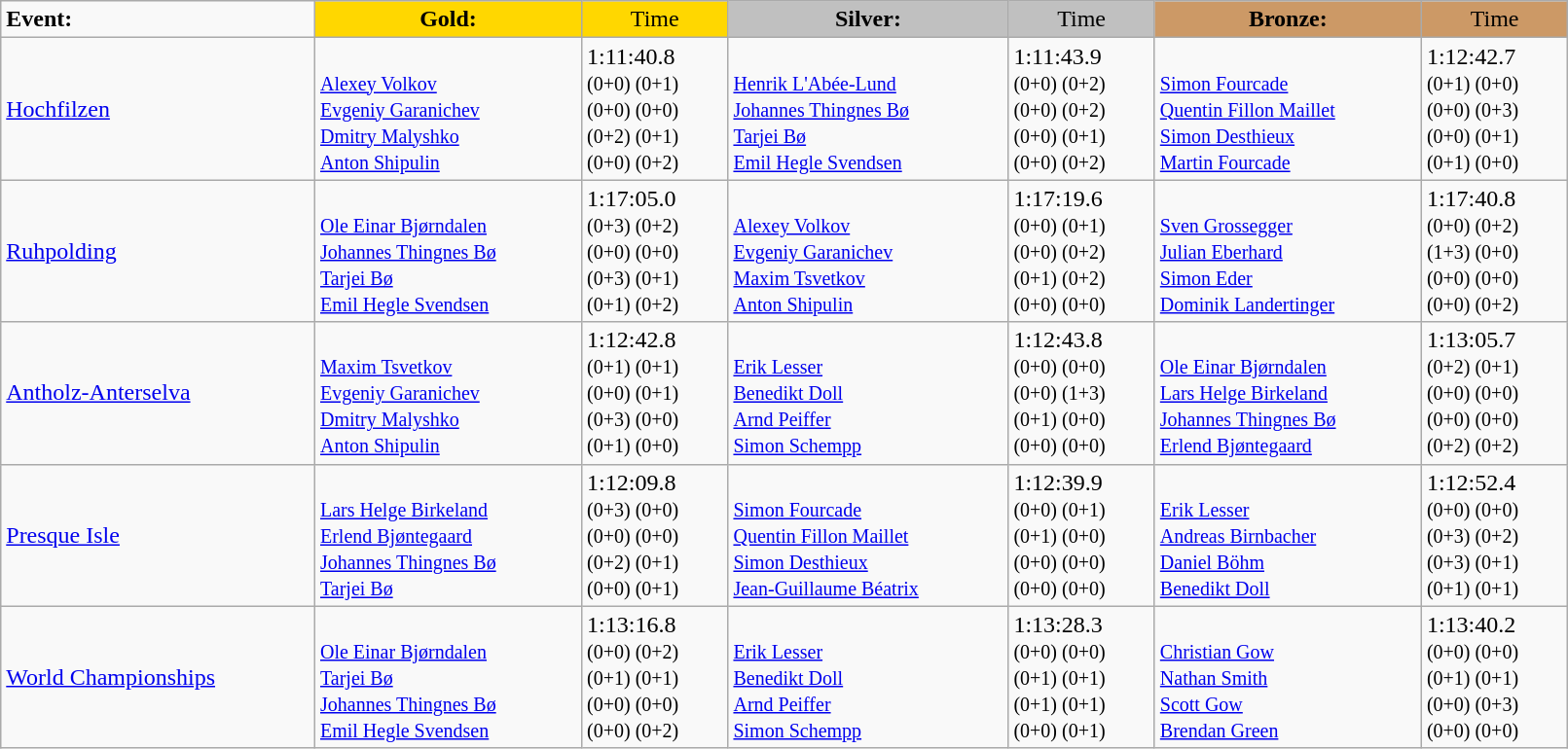<table class="wikitable" width=85%>
<tr>
<td><strong>Event:</strong></td>
<td style="text-align:center;background-color:gold;"><strong>Gold:</strong></td>
<td style="text-align:center;background-color:gold;">Time</td>
<td style="text-align:center;background-color:silver;"><strong>Silver:</strong></td>
<td style="text-align:center;background-color:silver;">Time</td>
<td style="text-align:center;background-color:#CC9966;"><strong>Bronze:</strong></td>
<td style="text-align:center;background-color:#CC9966;">Time</td>
</tr>
<tr>
<td><a href='#'>Hochfilzen</a><br></td>
<td><strong></strong><br><small><a href='#'>Alexey Volkov</a><br><a href='#'>Evgeniy Garanichev</a><br><a href='#'>Dmitry Malyshko</a><br><a href='#'>Anton Shipulin</a></small></td>
<td>1:11:40.8<br><small>(0+0) (0+1)<br>(0+0) (0+0)<br>(0+2) (0+1)<br>(0+0) (0+2)</small></td>
<td><br><small><a href='#'>Henrik L'Abée-Lund</a><br><a href='#'>Johannes Thingnes Bø</a><br><a href='#'>Tarjei Bø</a><br><a href='#'>Emil Hegle Svendsen</a></small></td>
<td>1:11:43.9<br><small>(0+0) (0+2)<br>(0+0) (0+2)<br>(0+0) (0+1)<br>(0+0) (0+2)</small></td>
<td><br><small><a href='#'>Simon Fourcade</a><br><a href='#'>Quentin Fillon Maillet</a><br><a href='#'>Simon Desthieux</a><br><a href='#'>Martin Fourcade</a></small></td>
<td>1:12:42.7<br><small>(0+1) (0+0)<br>(0+0) (0+3)<br>(0+0) (0+1)<br>(0+1) (0+0)</small></td>
</tr>
<tr>
<td><a href='#'>Ruhpolding</a><br></td>
<td><strong></strong><br><small><a href='#'>Ole Einar Bjørndalen</a><br><a href='#'>Johannes Thingnes Bø</a><br><a href='#'>Tarjei Bø</a><br><a href='#'>Emil Hegle Svendsen</a></small></td>
<td>1:17:05.0<br><small>(0+3) (0+2)<br>(0+0) (0+0)<br>(0+3) (0+1)<br>(0+1) (0+2)</small></td>
<td><br><small><a href='#'>Alexey Volkov</a><br><a href='#'>Evgeniy Garanichev</a><br><a href='#'>Maxim Tsvetkov</a><br><a href='#'>Anton Shipulin</a></small></td>
<td>1:17:19.6<br><small>(0+0) (0+1)<br>(0+0) (0+2)<br>(0+1) (0+2)<br>(0+0) (0+0)</small></td>
<td><br><small><a href='#'>Sven Grossegger</a><br><a href='#'>Julian Eberhard</a><br><a href='#'>Simon Eder</a><br><a href='#'>Dominik Landertinger</a></small></td>
<td>1:17:40.8<br><small>(0+0) (0+2)<br>(1+3) (0+0)<br>(0+0) (0+0)<br>(0+0) (0+2)</small></td>
</tr>
<tr>
<td><a href='#'>Antholz-Anterselva</a><br></td>
<td><strong></strong><br><small><a href='#'>Maxim Tsvetkov</a><br><a href='#'>Evgeniy Garanichev</a><br><a href='#'>Dmitry Malyshko</a><br><a href='#'>Anton Shipulin</a></small></td>
<td>1:12:42.8<br><small>(0+1) (0+1)<br>(0+0) (0+1)<br>(0+3) (0+0)<br>(0+1) (0+0)</small></td>
<td><br><small><a href='#'>Erik Lesser</a><br><a href='#'>Benedikt Doll</a><br><a href='#'>Arnd Peiffer</a><br><a href='#'>Simon Schempp</a></small></td>
<td>1:12:43.8<br><small>(0+0) (0+0)<br>(0+0) (1+3)<br>(0+1) (0+0)<br>(0+0) (0+0)</small></td>
<td><br><small><a href='#'>Ole Einar Bjørndalen</a><br><a href='#'>Lars Helge Birkeland</a><br><a href='#'>Johannes Thingnes Bø</a><br><a href='#'>Erlend Bjøntegaard</a></small></td>
<td>1:13:05.7<br><small>(0+2) (0+1)<br>(0+0) (0+0)<br>(0+0) (0+0)<br>(0+2) (0+2)</small></td>
</tr>
<tr>
<td><a href='#'>Presque Isle</a><br></td>
<td><strong></strong><br><small><a href='#'>Lars Helge Birkeland</a><br><a href='#'>Erlend Bjøntegaard</a><br><a href='#'>Johannes Thingnes Bø</a><br><a href='#'>Tarjei Bø</a></small></td>
<td>1:12:09.8<br><small>(0+3) (0+0)<br>(0+0) (0+0)<br>(0+2) (0+1)<br>(0+0) (0+1)</small></td>
<td><br><small><a href='#'>Simon Fourcade</a><br><a href='#'>Quentin Fillon Maillet</a><br><a href='#'>Simon Desthieux</a><br><a href='#'>Jean-Guillaume Béatrix</a></small></td>
<td>1:12:39.9<br><small>(0+0) (0+1)<br>(0+1) (0+0)<br>(0+0) (0+0)<br>(0+0) (0+0)</small></td>
<td><br><small><a href='#'>Erik Lesser</a><br><a href='#'>Andreas Birnbacher</a><br><a href='#'>Daniel Böhm</a><br><a href='#'>Benedikt Doll</a></small></td>
<td>1:12:52.4<br><small>(0+0) (0+0)<br>(0+3) (0+2)<br>(0+3) (0+1)<br>(0+1) (0+1)</small></td>
</tr>
<tr>
<td><a href='#'>World Championships</a><br></td>
<td><strong></strong><br><small><a href='#'>Ole Einar Bjørndalen</a><br><a href='#'>Tarjei Bø</a><br><a href='#'>Johannes Thingnes Bø</a><br><a href='#'>Emil Hegle Svendsen</a></small></td>
<td>1:13:16.8<br><small>(0+0) (0+2)<br>(0+1) (0+1)<br>(0+0) (0+0)<br>(0+0) (0+2)</small></td>
<td><br><small><a href='#'>Erik Lesser</a><br><a href='#'>Benedikt Doll</a><br><a href='#'>Arnd Peiffer</a><br><a href='#'>Simon Schempp</a></small></td>
<td>1:13:28.3<br><small>(0+0) (0+0)<br>(0+1) (0+1)<br>(0+1) (0+1)<br>(0+0) (0+1)</small></td>
<td><br><small><a href='#'>Christian Gow</a><br><a href='#'>Nathan Smith</a><br><a href='#'>Scott Gow</a><br><a href='#'>Brendan Green</a></small></td>
<td>1:13:40.2<br><small>(0+0) (0+0)<br>(0+1) (0+1)<br>(0+0) (0+3)<br>(0+0) (0+0)</small></td>
</tr>
</table>
